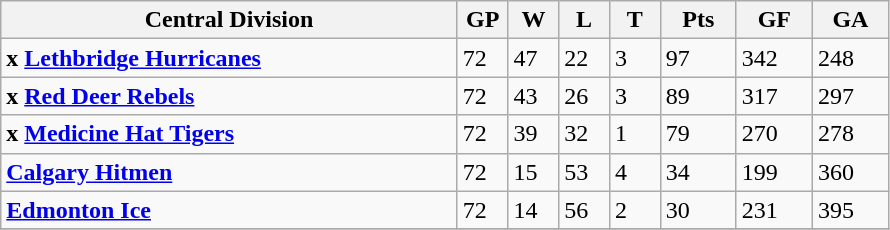<table class="wikitable">
<tr>
<th width="45%">Central Division</th>
<th width="5%">GP</th>
<th width="5%">W</th>
<th width="5%">L</th>
<th width="5%">T</th>
<th width="7.5%">Pts</th>
<th width="7.5%">GF</th>
<th width="7.5%">GA</th>
</tr>
<tr>
<td><strong>x <a href='#'>Lethbridge Hurricanes</a></strong></td>
<td>72</td>
<td>47</td>
<td>22</td>
<td>3</td>
<td>97</td>
<td>342</td>
<td>248</td>
</tr>
<tr>
<td><strong>x <a href='#'>Red Deer Rebels</a></strong></td>
<td>72</td>
<td>43</td>
<td>26</td>
<td>3</td>
<td>89</td>
<td>317</td>
<td>297</td>
</tr>
<tr>
<td><strong>x <a href='#'>Medicine Hat Tigers</a></strong></td>
<td>72</td>
<td>39</td>
<td>32</td>
<td>1</td>
<td>79</td>
<td>270</td>
<td>278</td>
</tr>
<tr>
<td><strong><a href='#'>Calgary Hitmen</a></strong></td>
<td>72</td>
<td>15</td>
<td>53</td>
<td>4</td>
<td>34</td>
<td>199</td>
<td>360</td>
</tr>
<tr>
<td><strong><a href='#'>Edmonton Ice</a></strong></td>
<td>72</td>
<td>14</td>
<td>56</td>
<td>2</td>
<td>30</td>
<td>231</td>
<td>395</td>
</tr>
<tr>
</tr>
</table>
